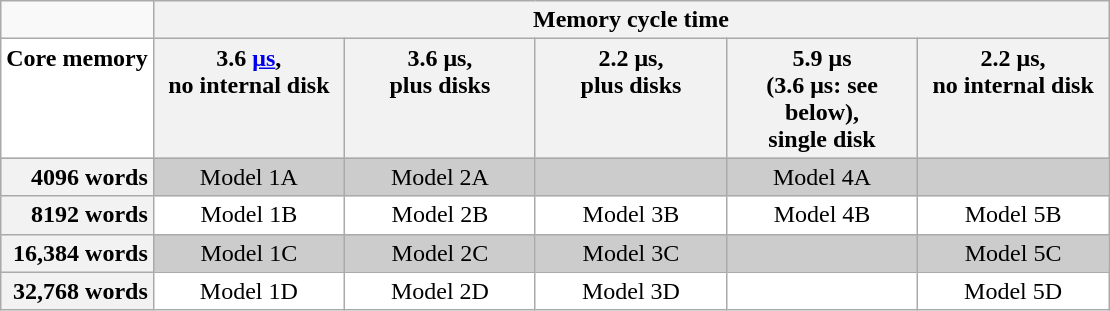<table class="wikitable">
<tr class="tgray">
<td> </td>
<th colspan="5" style="text-align:center;">Memory cycle time</th>
</tr>
<tr style="background-color:#ffffff;vertical-align:top;">
<th style="background-color:#ffffff;text-align:center;">Core memory</th>
<th style="width:7.5em;text-align:center;">3.6 <a href='#'>μs</a>,<br>no internal disk</th>
<th style="width:7.5em;text-align:center;">3.6 μs,<br>plus disks</th>
<th style="width:7.5em;text-align:center;">2.2 μs,<br>plus disks</th>
<th style="width:7.5em;text-align:center;">5.9 μs<br>(3.6 μs: see below),<br>single disk</th>
<th style="width:7.5em;text-align:center;">2.2 μs,<br>no internal disk</th>
</tr>
<tr style="background-color:#CCCCCC;">
<th style="text-align:right;">4096 words</th>
<td style="width:7.5em;text-align:center;">Model 1A</td>
<td style="width:7.5em;text-align:center;">Model 2A</td>
<td style="width:7.5em;text-align:center;"></td>
<td style="width:7.5em;text-align:center;">Model 4A</td>
<td style="width:7.5em;text-align:center;"></td>
</tr>
<tr style="background-color:#ffffff;">
<th style="text-align:right;">8192 words</th>
<td style="width:7.5em;text-align:center;">Model 1B</td>
<td style="width:7.5em;text-align:center;">Model 2B</td>
<td style="width:7.5em;text-align:center;">Model 3B</td>
<td style="width:7.5em;text-align:center;">Model 4B</td>
<td style="width:7.5em;text-align:center;">Model 5B</td>
</tr>
<tr style="background-color:#CCCCCC;">
<th style="text-align:right;">16,384 words</th>
<td style="width:7.5em;text-align:center;">Model 1C</td>
<td style="width:7.5em;text-align:center;">Model 2C</td>
<td style="width:7.5em;text-align:center;">Model 3C</td>
<td style="width:7.5em;text-align:center;"></td>
<td style="width:7.5em;text-align:center;">Model 5C</td>
</tr>
<tr style="background-color:#ffffff;">
<th style="text-align:right;">32,768 words</th>
<td style="width:7.5em;text-align:center;">Model 1D</td>
<td style="width:7.5em;text-align:center;">Model 2D</td>
<td style="width:7.5em;text-align:center;">Model 3D</td>
<td style="width:7.5em;text-align:center;"></td>
<td style="width:7.5em;text-align:center;">Model 5D</td>
</tr>
</table>
